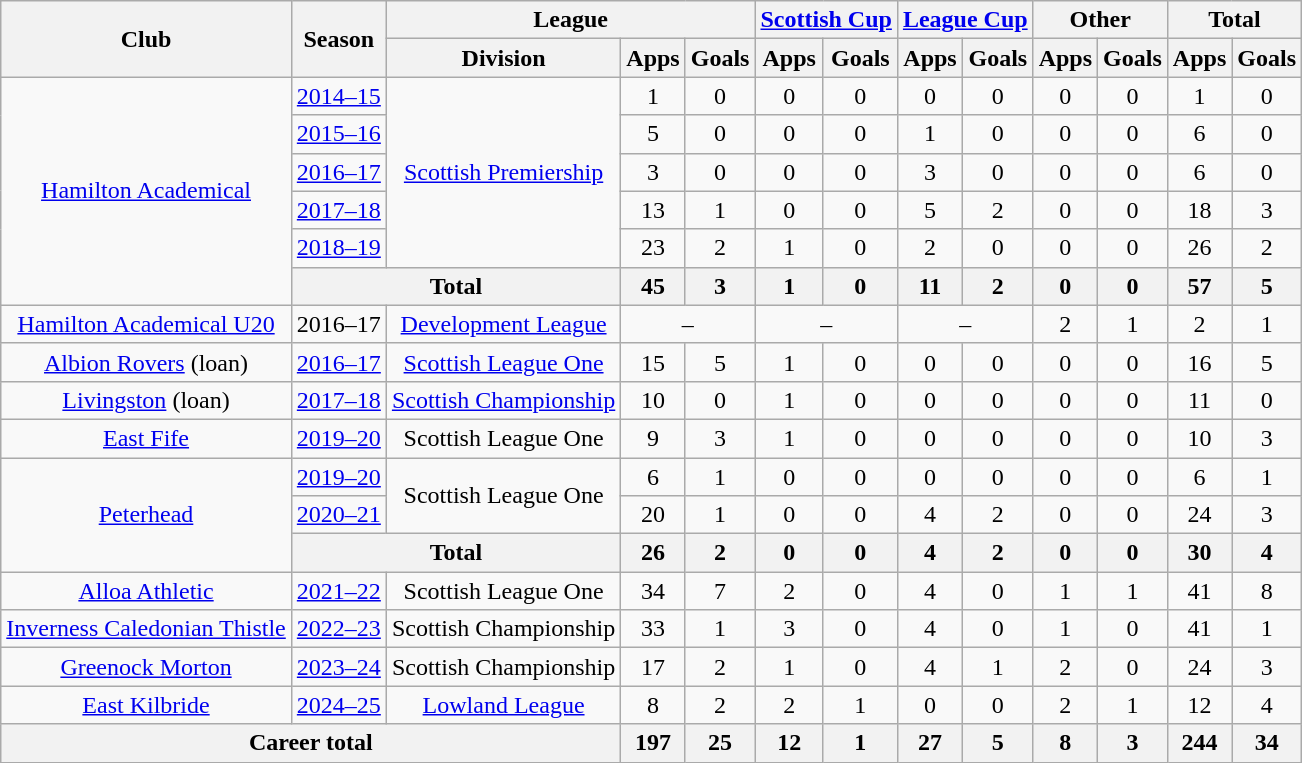<table class="wikitable" style="text-align: center">
<tr>
<th rowspan="2">Club</th>
<th rowspan="2">Season</th>
<th colspan="3">League</th>
<th colspan="2"><a href='#'>Scottish Cup</a></th>
<th colspan="2"><a href='#'>League Cup</a></th>
<th colspan="2">Other</th>
<th colspan="2">Total</th>
</tr>
<tr>
<th>Division</th>
<th>Apps</th>
<th>Goals</th>
<th>Apps</th>
<th>Goals</th>
<th>Apps</th>
<th>Goals</th>
<th>Apps</th>
<th>Goals</th>
<th>Apps</th>
<th>Goals</th>
</tr>
<tr>
<td rowspan="6"><a href='#'>Hamilton Academical</a></td>
<td><a href='#'>2014–15</a></td>
<td rowspan="5"><a href='#'>Scottish Premiership</a></td>
<td>1</td>
<td>0</td>
<td>0</td>
<td>0</td>
<td>0</td>
<td>0</td>
<td>0</td>
<td>0</td>
<td>1</td>
<td>0</td>
</tr>
<tr>
<td><a href='#'>2015–16</a></td>
<td>5</td>
<td>0</td>
<td>0</td>
<td>0</td>
<td>1</td>
<td>0</td>
<td>0</td>
<td>0</td>
<td>6</td>
<td>0</td>
</tr>
<tr>
<td><a href='#'>2016–17</a></td>
<td>3</td>
<td>0</td>
<td>0</td>
<td>0</td>
<td>3</td>
<td>0</td>
<td>0</td>
<td>0</td>
<td>6</td>
<td>0</td>
</tr>
<tr>
<td><a href='#'>2017–18</a></td>
<td>13</td>
<td>1</td>
<td>0</td>
<td>0</td>
<td>5</td>
<td>2</td>
<td>0</td>
<td>0</td>
<td>18</td>
<td>3</td>
</tr>
<tr>
<td><a href='#'>2018–19</a></td>
<td>23</td>
<td>2</td>
<td>1</td>
<td>0</td>
<td>2</td>
<td>0</td>
<td>0</td>
<td>0</td>
<td>26</td>
<td>2</td>
</tr>
<tr>
<th colspan="2">Total</th>
<th>45</th>
<th>3</th>
<th>1</th>
<th>0</th>
<th>11</th>
<th>2</th>
<th>0</th>
<th>0</th>
<th>57</th>
<th>5</th>
</tr>
<tr>
<td><a href='#'>Hamilton Academical U20</a></td>
<td>2016–17</td>
<td><a href='#'>Development League</a></td>
<td colspan=2>–</td>
<td colspan=2>–</td>
<td colspan=2>–</td>
<td>2</td>
<td>1</td>
<td>2</td>
<td>1</td>
</tr>
<tr>
<td><a href='#'>Albion Rovers</a> (loan)</td>
<td><a href='#'>2016–17</a></td>
<td><a href='#'>Scottish League One</a></td>
<td>15</td>
<td>5</td>
<td>1</td>
<td>0</td>
<td>0</td>
<td>0</td>
<td>0</td>
<td>0</td>
<td>16</td>
<td>5</td>
</tr>
<tr>
<td><a href='#'>Livingston</a> (loan)</td>
<td><a href='#'>2017–18</a></td>
<td><a href='#'>Scottish Championship</a></td>
<td>10</td>
<td>0</td>
<td>1</td>
<td>0</td>
<td>0</td>
<td>0</td>
<td>0</td>
<td>0</td>
<td>11</td>
<td>0</td>
</tr>
<tr>
<td><a href='#'>East Fife</a></td>
<td><a href='#'>2019–20</a></td>
<td>Scottish League One</td>
<td>9</td>
<td>3</td>
<td>1</td>
<td>0</td>
<td>0</td>
<td>0</td>
<td>0</td>
<td>0</td>
<td>10</td>
<td>3</td>
</tr>
<tr>
<td rowspan="3"><a href='#'>Peterhead</a></td>
<td><a href='#'>2019–20</a></td>
<td rowspan="2">Scottish League One</td>
<td>6</td>
<td>1</td>
<td>0</td>
<td>0</td>
<td>0</td>
<td>0</td>
<td>0</td>
<td>0</td>
<td>6</td>
<td>1</td>
</tr>
<tr>
<td><a href='#'>2020–21</a></td>
<td>20</td>
<td>1</td>
<td>0</td>
<td>0</td>
<td>4</td>
<td>2</td>
<td>0</td>
<td>0</td>
<td>24</td>
<td>3</td>
</tr>
<tr>
<th colspan="2">Total</th>
<th>26</th>
<th>2</th>
<th>0</th>
<th>0</th>
<th>4</th>
<th>2</th>
<th>0</th>
<th>0</th>
<th>30</th>
<th>4</th>
</tr>
<tr>
<td><a href='#'>Alloa Athletic</a></td>
<td><a href='#'>2021–22</a></td>
<td>Scottish League One</td>
<td>34</td>
<td>7</td>
<td>2</td>
<td>0</td>
<td>4</td>
<td>0</td>
<td>1</td>
<td>1</td>
<td>41</td>
<td>8</td>
</tr>
<tr>
<td><a href='#'>Inverness Caledonian Thistle</a></td>
<td><a href='#'>2022–23</a></td>
<td>Scottish Championship</td>
<td>33</td>
<td>1</td>
<td>3</td>
<td>0</td>
<td>4</td>
<td>0</td>
<td>1</td>
<td>0</td>
<td>41</td>
<td>1</td>
</tr>
<tr>
<td><a href='#'>Greenock Morton</a></td>
<td><a href='#'>2023–24</a></td>
<td>Scottish Championship</td>
<td>17</td>
<td>2</td>
<td>1</td>
<td>0</td>
<td>4</td>
<td>1</td>
<td>2</td>
<td>0</td>
<td>24</td>
<td>3</td>
</tr>
<tr>
<td><a href='#'>East Kilbride</a></td>
<td><a href='#'>2024–25</a></td>
<td><a href='#'>Lowland League</a></td>
<td>8</td>
<td>2</td>
<td>2</td>
<td>1</td>
<td>0</td>
<td>0</td>
<td>2</td>
<td>1</td>
<td>12</td>
<td>4</td>
</tr>
<tr>
<th colspan="3">Career total</th>
<th>197</th>
<th>25</th>
<th>12</th>
<th>1</th>
<th>27</th>
<th>5</th>
<th>8</th>
<th>3</th>
<th>244</th>
<th>34</th>
</tr>
</table>
